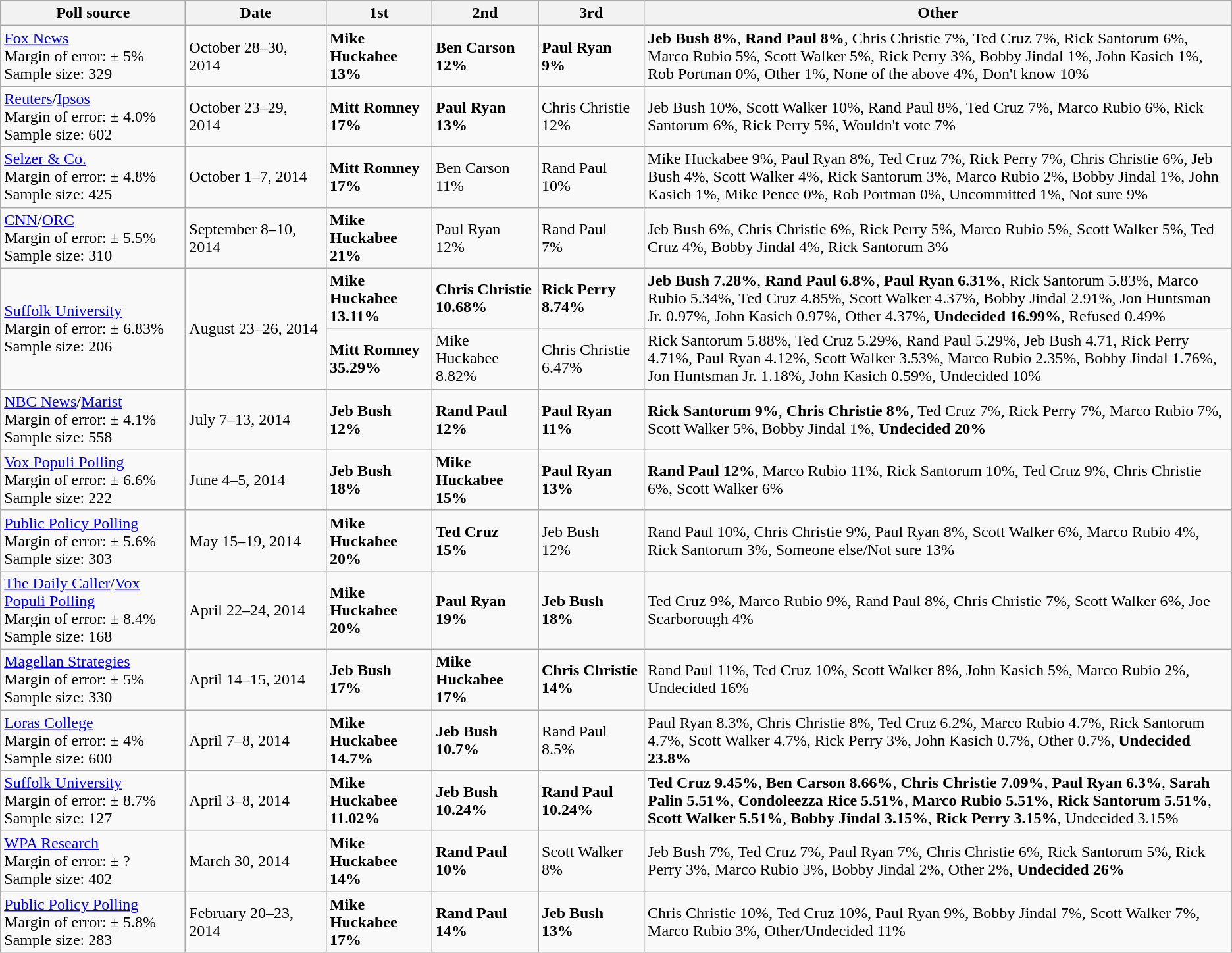<table class="wikitable">
<tr>
<th style="width:180px;">Poll source</th>
<th style="width:135px;">Date</th>
<th style="width:100px;">1st</th>
<th style="width:100px;">2nd</th>
<th style="width:100px;">3rd</th>
<th>Other</th>
</tr>
<tr>
<td><a href='#'>Fox News</a><br>Margin of error: ± 5%
<br>Sample size: 329</td>
<td>October 28–30, 2014</td>
<td><strong>Mike Huckabee<br>13%</strong></td>
<td><strong>Ben Carson<br>12%</strong></td>
<td><strong>Paul Ryan<br>9%</strong></td>
<td><span><strong>Jeb Bush 8%</strong></span>, <span><strong>Rand Paul 8%</strong></span>, Chris Christie 7%, Ted Cruz 7%, Rick Santorum 6%, Marco Rubio 5%, Scott Walker 5%, Rick Perry 3%, Bobby Jindal 1%, John Kasich 1%, Rob Portman 0%, Other 1%, None of the above 4%, Don't know 10%</td>
</tr>
<tr>
<td><a href='#'>Reuters</a>/<a href='#'>Ipsos</a><br>Margin of error: ± 4.0%
<br>Sample size: 602</td>
<td>October 23–29, 2014</td>
<td><strong>Mitt Romney<br>17%</strong></td>
<td><strong>Paul Ryan<br>13%</strong></td>
<td>Chris Christie<br>12%</td>
<td>Jeb Bush 10%, Scott Walker 10%, Rand Paul 8%, Ted Cruz 7%, Marco Rubio 6%, Rick Santorum 6%, Rick Perry 5%, Wouldn't vote 7%</td>
</tr>
<tr>
<td><a href='#'>Selzer & Co.</a><br>Margin of error: ± 4.8%
<br>Sample size: 425</td>
<td>October 1–7, 2014</td>
<td><strong>Mitt Romney<br>17%</strong></td>
<td>Ben Carson<br>11%</td>
<td>Rand Paul<br>10%</td>
<td>Mike Huckabee 9%, Paul Ryan 8%, Ted Cruz 7%, Rick Perry 7%, Chris Christie 6%, Jeb Bush 4%, Scott Walker 4%, Rick Santorum 3%, Marco Rubio 2%, Bobby Jindal 1%, John Kasich 1%, Mike Pence 0%, Rob Portman 0%, Uncommitted 1%, Not sure 9%</td>
</tr>
<tr>
<td><a href='#'>CNN</a>/<a href='#'>ORC</a><br>Margin of error: ± 5.5%
<br>Sample size: 310</td>
<td>September 8–10, 2014</td>
<td><strong>Mike Huckabee<br>21%</strong></td>
<td>Paul Ryan<br>12%</td>
<td>Rand Paul<br>7%</td>
<td>Jeb Bush 6%, Chris Christie 6%, Rick Perry 5%, Marco Rubio 5%, Scott Walker 5%, Ted Cruz 4%, Bobby Jindal 4%, Rick Santorum 3%</td>
</tr>
<tr>
<td rowspan=2><a href='#'>Suffolk University</a><br>Margin of error: ± 6.83%
<br>Sample size: 206</td>
<td rowspan=2>August 23–26, 2014</td>
<td><strong>Mike Huckabee<br>13.11%</strong></td>
<td><strong>Chris Christie<br>10.68%</strong></td>
<td><strong>Rick Perry<br>8.74%</strong></td>
<td><span><strong>Jeb Bush 7.28%</strong></span>, <span><strong>Rand Paul 6.8%</strong></span>, <span><strong>Paul Ryan 6.31%</strong></span>, Rick Santorum 5.83%, Marco Rubio 5.34%, Ted Cruz 4.85%, Scott Walker 4.37%, Bobby Jindal 2.91%, Jon Huntsman Jr. 0.97%, John Kasich 0.97%, Other 4.37%, <span><strong>Undecided 16.99%</strong></span>, Refused 0.49%</td>
</tr>
<tr>
<td><strong>Mitt Romney<br>35.29%</strong></td>
<td>Mike Huckabee<br>8.82%</td>
<td>Chris Christie<br>6.47%</td>
<td>Rick Santorum 5.88%, Ted Cruz 5.29%, Rand Paul 5.29%, Jeb Bush 4.71, Rick Perry 4.71%, Paul Ryan 4.12%, Scott Walker 3.53%, Marco Rubio 2.35%, Bobby Jindal 1.76%, Jon Huntsman Jr. 1.18%, John Kasich 0.59%, Undecided 10%</td>
</tr>
<tr>
<td><a href='#'>NBC News</a>/<a href='#'>Marist</a><br>Margin of error: ± 4.1%
<br>Sample size: 558</td>
<td>July 7–13, 2014</td>
<td><strong>Jeb Bush<br>12%</strong></td>
<td><strong>Rand Paul<br>12%</strong></td>
<td><strong>Paul Ryan<br>11%</strong></td>
<td><span> <strong>Rick Santorum 9%</strong></span>, <span> <strong>Chris Christie 8%</strong></span>, Ted Cruz 7%, Rick Perry 7%, Marco Rubio 7%, Scott Walker 5%, Bobby Jindal 1%, <span> <strong>Undecided 20%</strong></span></td>
</tr>
<tr>
<td><a href='#'>Vox Populi Polling</a><br>Margin of error: ± 6.6%
<br>Sample size: 222</td>
<td>June 4–5, 2014</td>
<td><strong>Jeb Bush<br>18%</strong></td>
<td><strong>Mike Huckabee<br>15%</strong></td>
<td><strong>Paul Ryan<br>13%</strong></td>
<td><span><strong>Rand Paul 12%</strong></span>, Marco Rubio 11%, Rick Santorum 10%, Ted Cruz 9%, Chris Christie 6%, Scott Walker 6%</td>
</tr>
<tr>
<td><a href='#'>Public Policy Polling</a><br>Margin of error: ± 5.6%
<br>Sample size: 303</td>
<td>May 15–19, 2014</td>
<td><strong>Mike Huckabee<br>20%</strong></td>
<td><strong>Ted Cruz<br>15%</strong></td>
<td>Jeb Bush<br>12%</td>
<td>Rand Paul 10%, Chris Christie 9%, Paul Ryan 8%, Scott Walker 6%, Marco Rubio 4%, Rick Santorum 3%, Someone else/Not sure 13%</td>
</tr>
<tr>
<td><a href='#'>The Daily Caller</a>/<a href='#'>Vox Populi Polling</a><br>Margin of error: ± 8.4%
<br>Sample size: 168</td>
<td>April 22–24, 2014</td>
<td><strong>Mike Huckabee<br>20%</strong></td>
<td><strong>Paul Ryan<br>19%</strong></td>
<td><strong>Jeb Bush<br>18%</strong></td>
<td>Ted Cruz 9%, Marco Rubio 9%, Rand Paul 8%, Chris Christie 7%, Scott Walker 6%, Joe Scarborough 4%</td>
</tr>
<tr>
<td><a href='#'>Magellan Strategies</a><br>Margin of error: ± 5%
<br>Sample size: 330</td>
<td>April 14–15, 2014</td>
<td><strong>Jeb Bush<br>17%</strong></td>
<td><strong>Mike Huckabee<br>17%</strong></td>
<td><strong>Chris Christie<br>14%</strong></td>
<td>Rand Paul 11%, Ted Cruz 10%, Scott Walker 8%, John Kasich 5%, Marco Rubio 2%, Undecided 16%</td>
</tr>
<tr>
<td><a href='#'>Loras College</a><br>Margin of error: ± 4%
<br>Sample size: 600</td>
<td>April 7–8, 2014</td>
<td><strong>Mike Huckabee<br>14.7%</strong></td>
<td><strong>Jeb Bush<br>10.7%</strong></td>
<td>Rand Paul<br>8.5%</td>
<td>Paul Ryan 8.3%, Chris Christie 8%, Ted Cruz 6.2%, Marco Rubio 4.7%, Rick Santorum 4.7%, Scott Walker 4.7%, Rick Perry 3%, John Kasich 0.7%, Other 0.7%, <span><strong>Undecided 23.8%</strong></span></td>
</tr>
<tr>
<td><a href='#'>Suffolk University</a><br>Margin of error: ± 8.7%
<br>Sample size: 127</td>
<td>April 3–8, 2014</td>
<td><strong>Mike Huckabee<br>11.02%</strong></td>
<td><strong>Jeb Bush<br>10.24%</strong></td>
<td><strong>Rand Paul<br>10.24%</strong></td>
<td><span><strong>Ted Cruz 9.45%</strong></span>, <span><strong>Ben Carson 8.66%</strong></span>, <span><strong>Chris Christie 7.09%</strong></span>, <span><strong>Paul Ryan 6.3%</strong></span>, <span><strong>Sarah Palin 5.51%</strong></span>, <span><strong>Condoleezza Rice 5.51%</strong></span>, <span><strong>Marco Rubio 5.51%</strong></span>, <span><strong>Rick Santorum 5.51%</strong></span>, <span><strong>Scott Walker 5.51%</strong></span>, <span><strong>Bobby Jindal 3.15%</strong></span>, <span><strong>Rick Perry 3.15%</strong></span>, Undecided 3.15%</td>
</tr>
<tr>
<td><a href='#'>WPA Research</a><br>Margin of error: ± ?
<br>Sample size: 402</td>
<td>March 30, 2014</td>
<td><strong>Mike Huckabee<br>14%</strong></td>
<td><strong>Rand Paul<br>10%</strong></td>
<td>Scott Walker<br>8%</td>
<td>Jeb Bush 7%, Ted Cruz 7%, Paul Ryan 7%, Chris Christie 6%, Rick Santorum 5%, Rick Perry 3%, Marco Rubio 3%, Bobby Jindal 2%, Other 2%, <span><strong>Undecided 26%</strong></span></td>
</tr>
<tr>
<td><a href='#'>Public Policy Polling</a><br>Margin of error: ± 5.8%
<br>Sample size: 283</td>
<td>February 20–23, 2014</td>
<td><strong>Mike Huckabee<br>17%</strong></td>
<td><strong>Rand Paul<br>14%</strong></td>
<td><strong>Jeb Bush<br>13%</strong></td>
<td>Chris Christie 10%, Ted Cruz 10%, Paul Ryan 9%, Bobby Jindal 7%, Scott Walker 7%, Marco Rubio 3%, Other/Undecided 11%</td>
</tr>
</table>
